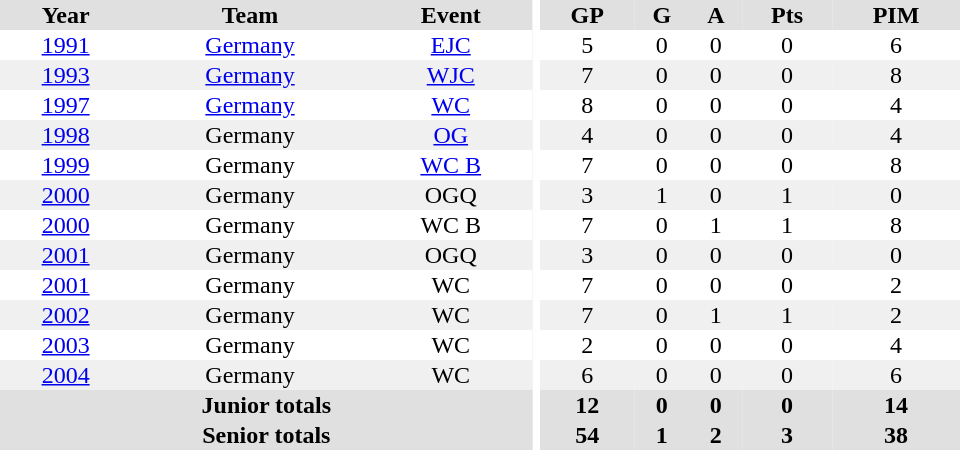<table border="0" cellpadding="1" cellspacing="0" ID="Table3" style="text-align:center; width:40em">
<tr bgcolor="#e0e0e0">
<th>Year</th>
<th>Team</th>
<th>Event</th>
<th rowspan="102" bgcolor="#ffffff"></th>
<th>GP</th>
<th>G</th>
<th>A</th>
<th>Pts</th>
<th>PIM</th>
</tr>
<tr>
<td><a href='#'>1991</a></td>
<td><a href='#'>Germany</a></td>
<td><a href='#'>EJC</a></td>
<td>5</td>
<td>0</td>
<td>0</td>
<td>0</td>
<td>6</td>
</tr>
<tr bgcolor="#f0f0f0">
<td><a href='#'>1993</a></td>
<td><a href='#'>Germany</a></td>
<td><a href='#'>WJC</a></td>
<td>7</td>
<td>0</td>
<td>0</td>
<td>0</td>
<td>8</td>
</tr>
<tr>
<td><a href='#'>1997</a></td>
<td><a href='#'>Germany</a></td>
<td><a href='#'>WC</a></td>
<td>8</td>
<td>0</td>
<td>0</td>
<td>0</td>
<td>4</td>
</tr>
<tr bgcolor="#f0f0f0">
<td><a href='#'>1998</a></td>
<td>Germany</td>
<td><a href='#'>OG</a></td>
<td>4</td>
<td>0</td>
<td>0</td>
<td>0</td>
<td>4</td>
</tr>
<tr>
<td><a href='#'>1999</a></td>
<td>Germany</td>
<td><a href='#'>WC B</a></td>
<td>7</td>
<td>0</td>
<td>0</td>
<td>0</td>
<td>8</td>
</tr>
<tr bgcolor="#f0f0f0">
<td><a href='#'>2000</a></td>
<td>Germany</td>
<td>OGQ</td>
<td>3</td>
<td>1</td>
<td>0</td>
<td>1</td>
<td>0</td>
</tr>
<tr>
<td><a href='#'>2000</a></td>
<td>Germany</td>
<td>WC B</td>
<td>7</td>
<td>0</td>
<td>1</td>
<td>1</td>
<td>8</td>
</tr>
<tr bgcolor="#f0f0f0">
<td><a href='#'>2001</a></td>
<td>Germany</td>
<td>OGQ</td>
<td>3</td>
<td>0</td>
<td>0</td>
<td>0</td>
<td>0</td>
</tr>
<tr>
<td><a href='#'>2001</a></td>
<td>Germany</td>
<td>WC</td>
<td>7</td>
<td>0</td>
<td>0</td>
<td>0</td>
<td>2</td>
</tr>
<tr bgcolor="#f0f0f0">
<td><a href='#'>2002</a></td>
<td>Germany</td>
<td>WC</td>
<td>7</td>
<td>0</td>
<td>1</td>
<td>1</td>
<td>2</td>
</tr>
<tr>
<td><a href='#'>2003</a></td>
<td>Germany</td>
<td>WC</td>
<td>2</td>
<td>0</td>
<td>0</td>
<td>0</td>
<td>4</td>
</tr>
<tr bgcolor="#f0f0f0">
<td><a href='#'>2004</a></td>
<td>Germany</td>
<td>WC</td>
<td>6</td>
<td>0</td>
<td>0</td>
<td>0</td>
<td>6</td>
</tr>
<tr bgcolor="#e0e0e0">
<th colspan="3">Junior totals</th>
<th>12</th>
<th>0</th>
<th>0</th>
<th>0</th>
<th>14</th>
</tr>
<tr bgcolor="#e0e0e0">
<th colspan="3">Senior totals</th>
<th>54</th>
<th>1</th>
<th>2</th>
<th>3</th>
<th>38</th>
</tr>
</table>
